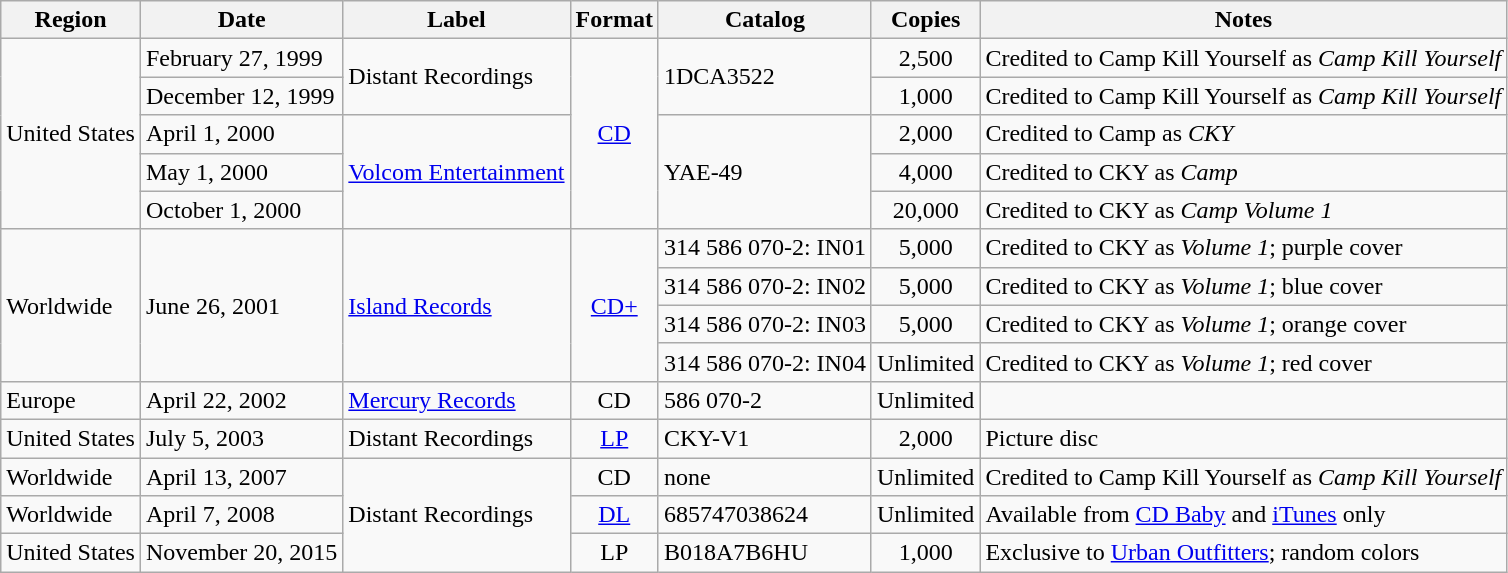<table class="wikitable">
<tr>
<th>Region</th>
<th>Date</th>
<th>Label</th>
<th>Format</th>
<th>Catalog</th>
<th>Copies</th>
<th>Notes</th>
</tr>
<tr>
<td rowspan="5">United States</td>
<td>February 27, 1999</td>
<td rowspan="2">Distant Recordings</td>
<td align="center" rowspan="5"><a href='#'>CD</a></td>
<td rowspan="2">1DCA3522</td>
<td align="center">2,500</td>
<td>Credited to Camp Kill Yourself as <em>Camp Kill Yourself</em></td>
</tr>
<tr>
<td>December 12, 1999</td>
<td align="center">1,000</td>
<td>Credited to Camp Kill Yourself as <em>Camp Kill Yourself</em></td>
</tr>
<tr>
<td>April 1, 2000</td>
<td rowspan="3"><a href='#'>Volcom Entertainment</a></td>
<td rowspan="3">YAE-49</td>
<td align="center">2,000</td>
<td>Credited to Camp as <em>CKY</em></td>
</tr>
<tr>
<td>May 1, 2000</td>
<td align="center">4,000</td>
<td>Credited to CKY as <em>Camp</em></td>
</tr>
<tr>
<td>October 1, 2000</td>
<td align="center">20,000</td>
<td>Credited to CKY as <em>Camp Volume 1</em></td>
</tr>
<tr>
<td rowspan="4">Worldwide</td>
<td rowspan="4">June 26, 2001</td>
<td rowspan="4"><a href='#'>Island Records</a></td>
<td rowspan="4" align="center"><a href='#'>CD+</a></td>
<td>314 586 070-2: IN01</td>
<td align="center">5,000</td>
<td>Credited to CKY as <em>Volume 1</em>; purple cover</td>
</tr>
<tr>
<td align="center">314 586 070-2: IN02</td>
<td align="center">5,000</td>
<td>Credited to CKY as <em>Volume 1</em>; blue cover</td>
</tr>
<tr>
<td align="center">314 586 070-2: IN03</td>
<td align="center">5,000</td>
<td>Credited to CKY as <em>Volume 1</em>; orange cover</td>
</tr>
<tr>
<td align="center">314 586 070-2: IN04</td>
<td align="center">Unlimited</td>
<td>Credited to CKY as <em>Volume 1</em>; red cover</td>
</tr>
<tr>
<td>Europe</td>
<td>April 22, 2002</td>
<td><a href='#'>Mercury Records</a></td>
<td align="center">CD</td>
<td>586 070-2</td>
<td align="center">Unlimited</td>
<td></td>
</tr>
<tr>
<td>United States</td>
<td>July 5, 2003</td>
<td>Distant Recordings</td>
<td align="center"><a href='#'>LP</a></td>
<td>CKY-V1</td>
<td align="center">2,000</td>
<td>Picture disc</td>
</tr>
<tr>
<td>Worldwide</td>
<td>April 13, 2007</td>
<td rowspan="3">Distant Recordings</td>
<td align="center">CD</td>
<td>none</td>
<td align="center">Unlimited</td>
<td>Credited to Camp Kill Yourself as <em>Camp Kill Yourself</em></td>
</tr>
<tr>
<td>Worldwide</td>
<td>April 7, 2008</td>
<td align="center"><a href='#'>DL</a></td>
<td>685747038624</td>
<td align="center">Unlimited</td>
<td>Available from <a href='#'>CD Baby</a> and <a href='#'>iTunes</a> only</td>
</tr>
<tr>
<td>United States</td>
<td>November 20, 2015</td>
<td align="center">LP</td>
<td>B018A7B6HU</td>
<td align="center">1,000</td>
<td>Exclusive to <a href='#'>Urban Outfitters</a>; random colors</td>
</tr>
</table>
